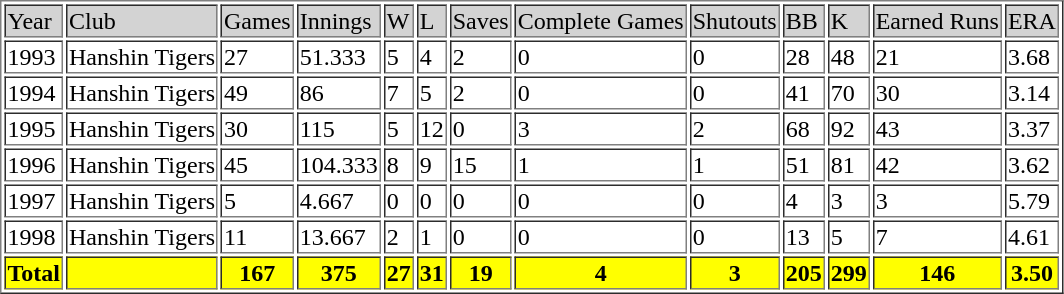<table border=1>
<tr style="background:LIGHTGREY">
<td>Year</td>
<td>Club</td>
<td>Games</td>
<td>Innings</td>
<td>W</td>
<td>L</td>
<td>Saves</td>
<td>Complete Games</td>
<td>Shutouts</td>
<td>BB</td>
<td>K</td>
<td>Earned Runs</td>
<td>ERA</td>
</tr>
<tr>
<td>1993</td>
<td>Hanshin Tigers</td>
<td>27</td>
<td>51.333</td>
<td>5</td>
<td>4</td>
<td>2</td>
<td>0</td>
<td>0</td>
<td>28</td>
<td>48</td>
<td>21</td>
<td>3.68</td>
</tr>
<tr>
<td>1994</td>
<td>Hanshin Tigers</td>
<td>49</td>
<td>86</td>
<td>7</td>
<td>5</td>
<td>2</td>
<td>0</td>
<td>0</td>
<td>41</td>
<td>70</td>
<td>30</td>
<td>3.14</td>
</tr>
<tr>
<td>1995</td>
<td>Hanshin Tigers</td>
<td>30</td>
<td>115</td>
<td>5</td>
<td>12</td>
<td>0</td>
<td>3</td>
<td>2</td>
<td>68</td>
<td>92</td>
<td>43</td>
<td>3.37</td>
</tr>
<tr>
<td>1996</td>
<td>Hanshin Tigers</td>
<td>45</td>
<td>104.333</td>
<td>8</td>
<td>9</td>
<td>15</td>
<td>1</td>
<td>1</td>
<td>51</td>
<td>81</td>
<td>42</td>
<td>3.62</td>
</tr>
<tr>
<td>1997</td>
<td>Hanshin Tigers</td>
<td>5</td>
<td>4.667</td>
<td>0</td>
<td>0</td>
<td>0</td>
<td>0</td>
<td>0</td>
<td>4</td>
<td>3</td>
<td>3</td>
<td>5.79</td>
</tr>
<tr>
<td>1998</td>
<td>Hanshin Tigers</td>
<td>11</td>
<td>13.667</td>
<td>2</td>
<td>1</td>
<td>0</td>
<td>0</td>
<td>0</td>
<td>13</td>
<td>5</td>
<td>7</td>
<td>4.61</td>
</tr>
<tr span style="background-color:yellow">
<th>Total</th>
<th></th>
<th>167</th>
<th>375</th>
<th>27</th>
<th>31</th>
<th>19</th>
<th>4</th>
<th>3</th>
<th>205</th>
<th>299</th>
<th>146</th>
<th>3.50</th>
</tr>
</table>
